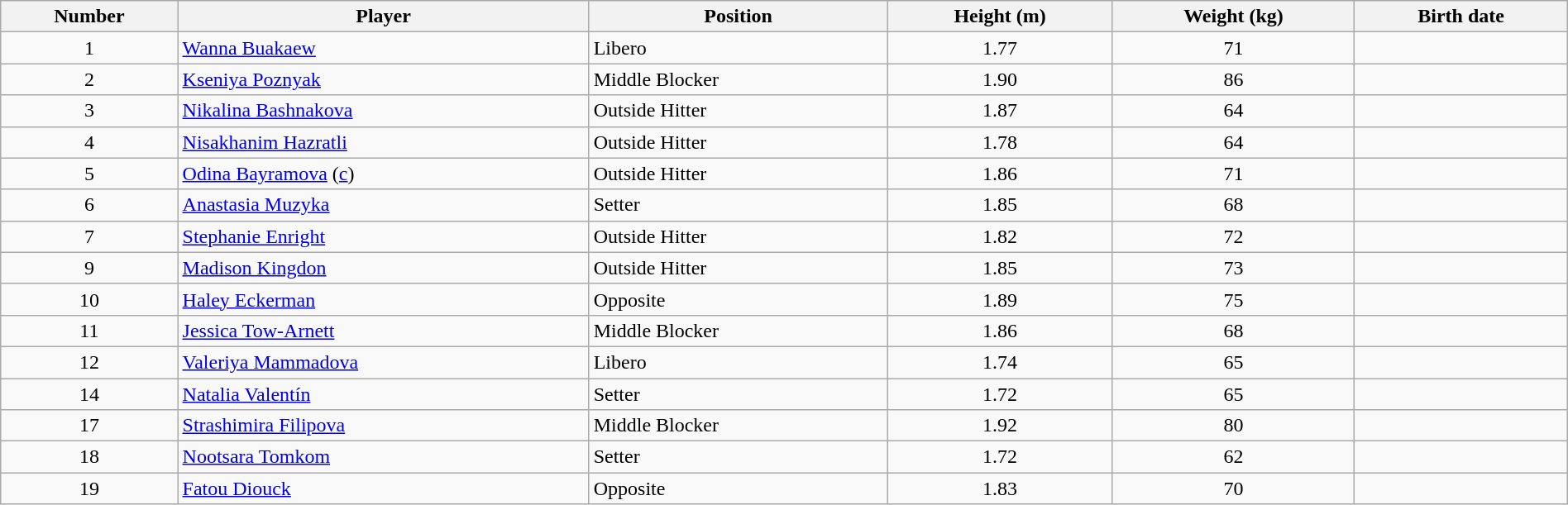<table class="wikitable" style="width:100%;">
<tr>
<th>Number</th>
<th>Player</th>
<th>Position</th>
<th>Height (m)</th>
<th>Weight (kg)</th>
<th>Birth date</th>
</tr>
<tr>
<td align=center>1</td>
<td> <a href='#'>Wanna Buakaew</a></td>
<td>Libero</td>
<td align=center>1.77</td>
<td align=center>71</td>
<td></td>
</tr>
<tr>
<td align=center>2</td>
<td> <a href='#'>Kseniya Poznyak</a></td>
<td>Middle Blocker</td>
<td align=center>1.90</td>
<td align=center>86</td>
<td></td>
</tr>
<tr>
<td align=center>3</td>
<td> <a href='#'>Nikalina Bashnakova</a></td>
<td>Outside Hitter</td>
<td align=center>1.87</td>
<td align=center>64</td>
<td></td>
</tr>
<tr>
<td align=center>4</td>
<td> <a href='#'>Nisakhanim Hazratli</a></td>
<td>Outside Hitter</td>
<td align=center>1.78</td>
<td align=center>64</td>
<td></td>
</tr>
<tr>
<td align=center>5</td>
<td> <a href='#'>Odina Bayramova</a>  (<a href='#'>c</a>)</td>
<td>Outside Hitter</td>
<td align=center>1.86</td>
<td align=center>71</td>
<td></td>
</tr>
<tr>
<td align=center>6</td>
<td> <a href='#'>Anastasia Muzyka</a></td>
<td>Setter</td>
<td align=center>1.85</td>
<td align=center>68</td>
<td></td>
</tr>
<tr>
<td align=center>7</td>
<td> <a href='#'>Stephanie Enright</a></td>
<td>Outside Hitter</td>
<td align=center>1.82</td>
<td align=center>72</td>
<td></td>
</tr>
<tr>
<td align=center>9</td>
<td> <a href='#'>Madison Kingdon</a></td>
<td>Outside Hitter</td>
<td align=center>1.85</td>
<td align=center>73</td>
<td></td>
</tr>
<tr>
<td align=center>10</td>
<td> <a href='#'>Haley Eckerman</a></td>
<td>Opposite</td>
<td align=center>1.89</td>
<td align=center>75</td>
<td></td>
</tr>
<tr>
<td align=center>11</td>
<td> <a href='#'>Jessica Tow-Arnett</a></td>
<td>Middle Blocker</td>
<td align=center>1.86</td>
<td align=center>68</td>
<td></td>
</tr>
<tr>
<td align=center>12</td>
<td> <a href='#'>Valeriya Mammadova</a></td>
<td>Libero</td>
<td align=center>1.74</td>
<td align=center>65</td>
<td></td>
</tr>
<tr>
<td align=center>14</td>
<td> <a href='#'>Natalia Valentín</a></td>
<td>Setter</td>
<td align=center>1.72</td>
<td align=center>65</td>
<td></td>
</tr>
<tr>
<td align=center>17</td>
<td> <a href='#'>Strashimira Filipova</a></td>
<td>Middle Blocker</td>
<td align=center>1.92</td>
<td align=center>80</td>
<td></td>
</tr>
<tr>
<td align=center>18</td>
<td> <a href='#'>Nootsara Tomkom</a></td>
<td>Setter</td>
<td align=center>1.72</td>
<td align=center>62</td>
<td></td>
</tr>
<tr>
<td align=center>19</td>
<td> <a href='#'>Fatou Diouck</a></td>
<td>Opposite</td>
<td align=center>1.83</td>
<td align=center>70</td>
<td></td>
</tr>
</table>
